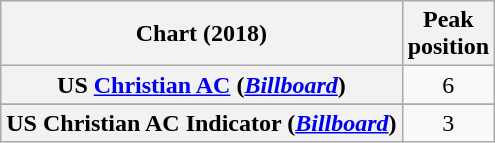<table class="wikitable sortable plainrowheaders" style="text-align:center">
<tr>
<th scope="col">Chart (2018)</th>
<th scope="col">Peak<br> position</th>
</tr>
<tr>
<th align="left" scope="row">US <a href='#'>Christian AC</a> (<em><a href='#'>Billboard</a></em>)</th>
<td>6</td>
</tr>
<tr>
</tr>
<tr>
</tr>
<tr>
<th align="left" scope="row">US Christian AC Indicator (<em><a href='#'>Billboard</a></em>)</th>
<td align="center">3</td>
</tr>
</table>
